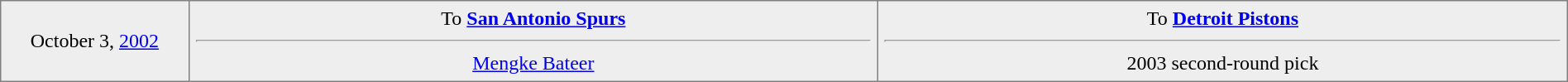<table border="1" style="border-collapse:collapse; text-align:center; width:100%;"  cellpadding="5">
<tr style="background:#eee;">
<td style="width:12%">October 3, <a href='#'>2002</a></td>
<td style="width:44%" valign="top">To <strong><a href='#'>San Antonio Spurs</a></strong><hr><a href='#'>Mengke Bateer</a><br></td>
<td style="width:44%" valign="top">To <strong><a href='#'>Detroit Pistons</a></strong><hr>2003 second-round pick<br></td>
</tr>
</table>
